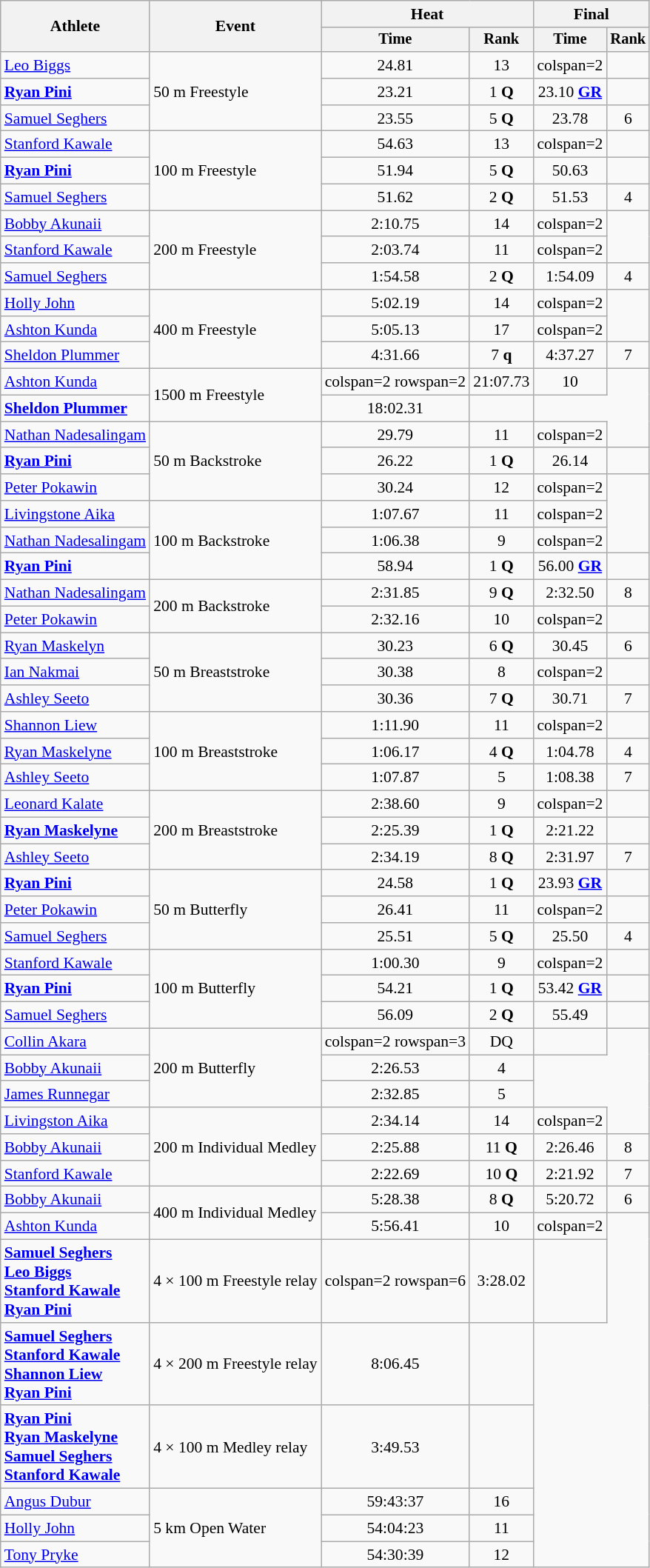<table class=wikitable style=font-size:90%>
<tr>
<th rowspan=2>Athlete</th>
<th rowspan=2>Event</th>
<th colspan=2>Heat</th>
<th colspan=2>Final</th>
</tr>
<tr style=font-size:95%>
<th>Time</th>
<th>Rank</th>
<th>Time</th>
<th>Rank</th>
</tr>
<tr align=center>
<td align=left><a href='#'>Leo Biggs</a></td>
<td align=left rowspan=3>50 m Freestyle</td>
<td>24.81</td>
<td>13</td>
<td>colspan=2 </td>
</tr>
<tr align=center>
<td align=left><strong><a href='#'>Ryan Pini</a></strong></td>
<td>23.21</td>
<td>1 <strong>Q</strong></td>
<td>23.10 <strong><a href='#'>GR</a></strong></td>
<td></td>
</tr>
<tr align=center>
<td align=left><a href='#'>Samuel Seghers</a></td>
<td>23.55</td>
<td>5 <strong>Q</strong></td>
<td>23.78</td>
<td>6</td>
</tr>
<tr align=center>
<td align=left><a href='#'>Stanford Kawale</a></td>
<td align=left rowspan=3>100 m Freestyle</td>
<td>54.63</td>
<td>13</td>
<td>colspan=2 </td>
</tr>
<tr align=center>
<td align=left><strong><a href='#'>Ryan Pini</a></strong></td>
<td>51.94</td>
<td>5 <strong>Q</strong></td>
<td>50.63</td>
<td></td>
</tr>
<tr align=center>
<td align=left><a href='#'>Samuel Seghers</a></td>
<td>51.62</td>
<td>2 <strong>Q</strong></td>
<td>51.53</td>
<td>4</td>
</tr>
<tr align=center>
<td align=left><a href='#'>Bobby Akunaii</a></td>
<td align=left rowspan=3>200 m Freestyle</td>
<td>2:10.75</td>
<td>14</td>
<td>colspan=2 </td>
</tr>
<tr align=center>
<td align=left><a href='#'>Stanford Kawale</a></td>
<td>2:03.74</td>
<td>11</td>
<td>colspan=2 </td>
</tr>
<tr align=center>
<td align=left><a href='#'>Samuel Seghers</a></td>
<td>1:54.58</td>
<td>2 <strong>Q</strong></td>
<td>1:54.09</td>
<td>4</td>
</tr>
<tr align=center>
<td align=left><a href='#'>Holly John</a></td>
<td align=left rowspan=3>400 m Freestyle</td>
<td>5:02.19</td>
<td>14</td>
<td>colspan=2 </td>
</tr>
<tr align=center>
<td align=left><a href='#'>Ashton Kunda</a></td>
<td>5:05.13</td>
<td>17</td>
<td>colspan=2 </td>
</tr>
<tr align=center>
<td align=left><a href='#'>Sheldon Plummer</a></td>
<td>4:31.66</td>
<td>7 <strong>q</strong></td>
<td>4:37.27</td>
<td>7</td>
</tr>
<tr align=center>
<td align=left><a href='#'>Ashton Kunda</a></td>
<td align=left rowspan=2>1500 m Freestyle</td>
<td>colspan=2 rowspan=2 </td>
<td>21:07.73</td>
<td>10</td>
</tr>
<tr align=center>
<td align=left><strong><a href='#'>Sheldon Plummer</a></strong></td>
<td>18:02.31</td>
<td></td>
</tr>
<tr align=center>
<td align=left><a href='#'>Nathan Nadesalingam</a></td>
<td align=left rowspan=3>50 m Backstroke</td>
<td>29.79</td>
<td>11</td>
<td>colspan=2 </td>
</tr>
<tr align=center>
<td align=left><strong><a href='#'>Ryan Pini</a></strong></td>
<td>26.22</td>
<td>1 <strong>Q</strong></td>
<td>26.14</td>
<td></td>
</tr>
<tr align=center>
<td align=left><a href='#'>Peter Pokawin</a></td>
<td>30.24</td>
<td>12</td>
<td>colspan=2 </td>
</tr>
<tr align=center>
<td align=left><a href='#'>Livingstone Aika</a></td>
<td align=left rowspan=3>100 m Backstroke</td>
<td>1:07.67</td>
<td>11</td>
<td>colspan=2 </td>
</tr>
<tr align=center>
<td align=left><a href='#'>Nathan Nadesalingam</a></td>
<td>1:06.38</td>
<td>9</td>
<td>colspan=2 </td>
</tr>
<tr align=center>
<td align=left><strong><a href='#'>Ryan Pini</a></strong></td>
<td>58.94</td>
<td>1 <strong>Q</strong></td>
<td>56.00 <strong><a href='#'>GR</a></strong></td>
<td></td>
</tr>
<tr align=center>
<td align=left><a href='#'>Nathan Nadesalingam</a></td>
<td align=left rowspan=2>200 m Backstroke</td>
<td>2:31.85</td>
<td>9 <strong>Q</strong></td>
<td>2:32.50</td>
<td>8</td>
</tr>
<tr align=center>
<td align=left><a href='#'>Peter Pokawin</a></td>
<td>2:32.16</td>
<td>10</td>
<td>colspan=2 </td>
</tr>
<tr align=center>
<td align=left><a href='#'>Ryan Maskelyn</a></td>
<td align=left rowspan=3>50 m Breaststroke</td>
<td>30.23</td>
<td>6 <strong>Q</strong></td>
<td>30.45</td>
<td>6</td>
</tr>
<tr align=center>
<td align=left><a href='#'>Ian Nakmai</a></td>
<td>30.38</td>
<td>8</td>
<td>colspan=2 </td>
</tr>
<tr align=center>
<td align=left><a href='#'>Ashley Seeto</a></td>
<td>30.36</td>
<td>7 <strong>Q</strong></td>
<td>30.71</td>
<td>7</td>
</tr>
<tr align=center>
<td align=left><a href='#'>Shannon Liew</a></td>
<td align=left rowspan=3>100 m Breaststroke</td>
<td>1:11.90</td>
<td>11</td>
<td>colspan=2 </td>
</tr>
<tr align=center>
<td align=left><a href='#'>Ryan Maskelyne</a></td>
<td>1:06.17</td>
<td>4 <strong>Q</strong></td>
<td>1:04.78</td>
<td>4</td>
</tr>
<tr align=center>
<td align=left><a href='#'>Ashley Seeto</a></td>
<td>1:07.87</td>
<td>5</td>
<td>1:08.38</td>
<td>7</td>
</tr>
<tr align=center>
<td align=left><a href='#'>Leonard Kalate</a></td>
<td align=left rowspan=3>200 m Breaststroke</td>
<td>2:38.60</td>
<td>9</td>
<td>colspan=2 </td>
</tr>
<tr align=center>
<td align=left><strong><a href='#'>Ryan Maskelyne</a></strong></td>
<td>2:25.39</td>
<td>1 <strong>Q</strong></td>
<td>2:21.22</td>
<td></td>
</tr>
<tr align=center>
<td align=left><a href='#'>Ashley Seeto</a></td>
<td>2:34.19</td>
<td>8 <strong>Q</strong></td>
<td>2:31.97</td>
<td>7</td>
</tr>
<tr align=center>
<td align=left><strong><a href='#'>Ryan Pini</a></strong></td>
<td align=left rowspan=3>50 m Butterfly</td>
<td>24.58</td>
<td>1 <strong>Q</strong></td>
<td>23.93 <strong><a href='#'>GR</a></strong></td>
<td></td>
</tr>
<tr align=center>
<td align=left><a href='#'>Peter Pokawin</a></td>
<td>26.41</td>
<td>11</td>
<td>colspan=2 </td>
</tr>
<tr align=center>
<td align=left><a href='#'>Samuel Seghers</a></td>
<td>25.51</td>
<td>5 <strong>Q</strong></td>
<td>25.50</td>
<td>4</td>
</tr>
<tr align=center>
<td align=left><a href='#'>Stanford Kawale</a></td>
<td align=left rowspan=3>100 m Butterfly</td>
<td>1:00.30</td>
<td>9</td>
<td>colspan=2 </td>
</tr>
<tr align=center>
<td align=left><strong><a href='#'>Ryan Pini</a></strong></td>
<td>54.21</td>
<td>1 <strong>Q</strong></td>
<td>53.42 <strong><a href='#'>GR</a></strong></td>
<td></td>
</tr>
<tr align=center>
<td align=left><a href='#'>Samuel Seghers</a></td>
<td>56.09</td>
<td>2 <strong>Q</strong></td>
<td>55.49</td>
<td></td>
</tr>
<tr align=center>
<td align=left><a href='#'>Collin Akara</a></td>
<td align=left rowspan=3>200 m Butterfly</td>
<td>colspan=2 rowspan=3 </td>
<td>DQ</td>
<td></td>
</tr>
<tr align=center>
<td align=left><a href='#'>Bobby Akunaii</a></td>
<td>2:26.53</td>
<td>4</td>
</tr>
<tr align=center>
<td align=left><a href='#'>James Runnegar</a></td>
<td>2:32.85</td>
<td>5</td>
</tr>
<tr align=center>
<td align=left><a href='#'>Livingston Aika</a></td>
<td align=left rowspan=3>200 m Individual Medley</td>
<td>2:34.14</td>
<td>14</td>
<td>colspan=2 </td>
</tr>
<tr align=center>
<td align=left><a href='#'>Bobby Akunaii</a></td>
<td>2:25.88</td>
<td>11 <strong>Q</strong></td>
<td>2:26.46</td>
<td>8</td>
</tr>
<tr align=center>
<td align=left><a href='#'>Stanford Kawale</a></td>
<td>2:22.69</td>
<td>10 <strong>Q</strong></td>
<td>2:21.92</td>
<td>7</td>
</tr>
<tr align=center>
<td align=left><a href='#'>Bobby Akunaii</a></td>
<td align=left rowspan=2>400 m Individual Medley</td>
<td>5:28.38</td>
<td>8 <strong>Q</strong></td>
<td>5:20.72</td>
<td>6</td>
</tr>
<tr align=center>
<td align=left><a href='#'>Ashton Kunda</a></td>
<td>5:56.41</td>
<td>10</td>
<td>colspan=2 </td>
</tr>
<tr align=center>
<td align=left><strong><a href='#'>Samuel Seghers</a><br><a href='#'>Leo Biggs</a><br><a href='#'>Stanford Kawale</a><br><a href='#'>Ryan Pini</a></strong></td>
<td align=left>4 × 100 m Freestyle relay</td>
<td>colspan=2 rowspan=6 </td>
<td>3:28.02</td>
<td></td>
</tr>
<tr align=center>
<td align=left><strong><a href='#'>Samuel Seghers</a><br><a href='#'>Stanford Kawale</a><br><a href='#'>Shannon Liew</a><br><a href='#'>Ryan Pini</a></strong></td>
<td align=left>4 × 200 m Freestyle relay</td>
<td>8:06.45</td>
<td></td>
</tr>
<tr align=center>
<td align=left><strong><a href='#'>Ryan Pini</a><br><a href='#'>Ryan Maskelyne</a><br><a href='#'>Samuel Seghers</a><br><a href='#'>Stanford Kawale</a></strong></td>
<td align=left>4 × 100 m Medley relay</td>
<td>3:49.53</td>
<td></td>
</tr>
<tr align=center>
<td align=left><a href='#'>Angus Dubur</a></td>
<td align=left rowspan=3>5 km Open Water</td>
<td>59:43:37</td>
<td>16</td>
</tr>
<tr align=center>
<td align=left><a href='#'>Holly John</a></td>
<td>54:04:23</td>
<td>11</td>
</tr>
<tr align=center>
<td align=left><a href='#'>Tony Pryke</a></td>
<td>54:30:39</td>
<td>12</td>
</tr>
</table>
